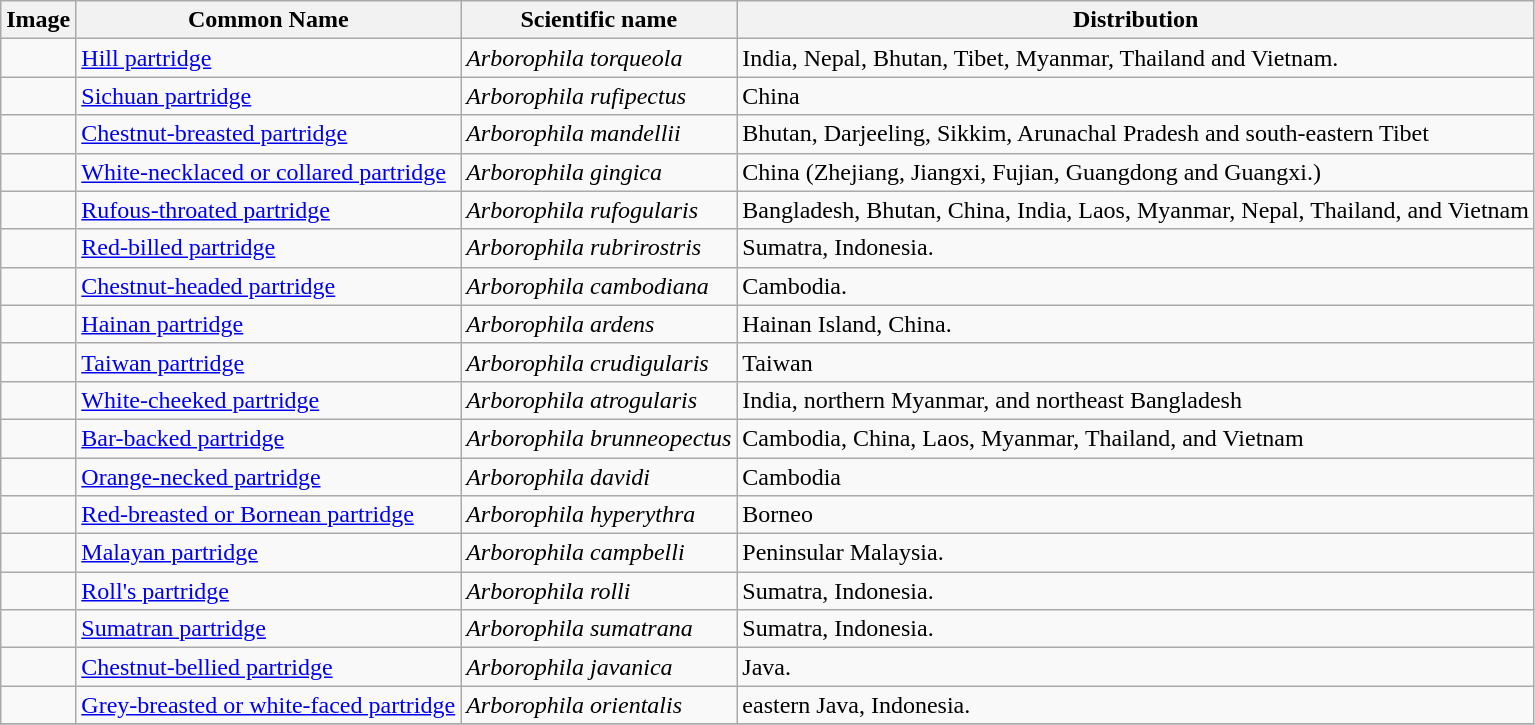<table class="wikitable">
<tr>
<th>Image</th>
<th>Common Name</th>
<th>Scientific name</th>
<th>Distribution</th>
</tr>
<tr>
<td></td>
<td><a href='#'>Hill partridge</a></td>
<td><em>Arborophila torqueola</em></td>
<td>India, Nepal, Bhutan, Tibet, Myanmar, Thailand and Vietnam.</td>
</tr>
<tr>
<td></td>
<td><a href='#'>Sichuan partridge</a></td>
<td><em>Arborophila rufipectus</em></td>
<td>China</td>
</tr>
<tr>
<td></td>
<td><a href='#'>Chestnut-breasted partridge</a></td>
<td><em>Arborophila mandellii</em></td>
<td>Bhutan, Darjeeling, Sikkim, Arunachal Pradesh and south-eastern Tibet</td>
</tr>
<tr>
<td></td>
<td><a href='#'>White-necklaced or collared partridge</a></td>
<td><em>Arborophila gingica</em></td>
<td>China (Zhejiang, Jiangxi, Fujian, Guangdong and Guangxi.)</td>
</tr>
<tr>
<td></td>
<td><a href='#'>Rufous-throated partridge</a></td>
<td><em>Arborophila rufogularis</em></td>
<td>Bangladesh, Bhutan, China, India, Laos, Myanmar, Nepal, Thailand, and Vietnam</td>
</tr>
<tr>
<td></td>
<td><a href='#'>Red-billed partridge</a></td>
<td><em>Arborophila rubrirostris</em></td>
<td>Sumatra, Indonesia.</td>
</tr>
<tr>
<td></td>
<td><a href='#'>Chestnut-headed partridge</a></td>
<td><em>Arborophila cambodiana</em></td>
<td>Cambodia.</td>
</tr>
<tr>
<td></td>
<td><a href='#'>Hainan partridge</a></td>
<td><em>Arborophila ardens</em></td>
<td>Hainan Island, China.</td>
</tr>
<tr>
<td></td>
<td><a href='#'>Taiwan partridge</a></td>
<td><em>Arborophila crudigularis</em></td>
<td>Taiwan</td>
</tr>
<tr>
<td></td>
<td><a href='#'>White-cheeked partridge</a></td>
<td><em>Arborophila atrogularis</em></td>
<td>India, northern Myanmar, and northeast Bangladesh</td>
</tr>
<tr>
<td></td>
<td><a href='#'>Bar-backed partridge</a></td>
<td><em>Arborophila brunneopectus</em></td>
<td>Cambodia, China, Laos, Myanmar, Thailand, and Vietnam</td>
</tr>
<tr>
<td></td>
<td><a href='#'>Orange-necked partridge</a></td>
<td><em>Arborophila davidi</em></td>
<td>Cambodia</td>
</tr>
<tr>
<td></td>
<td><a href='#'>Red-breasted or Bornean partridge</a></td>
<td><em>Arborophila hyperythra</em></td>
<td>Borneo</td>
</tr>
<tr>
<td></td>
<td><a href='#'>Malayan partridge</a></td>
<td><em>Arborophila campbelli</em></td>
<td>Peninsular Malaysia.</td>
</tr>
<tr>
<td></td>
<td><a href='#'>Roll's partridge</a></td>
<td><em>Arborophila rolli</em></td>
<td>Sumatra, Indonesia.</td>
</tr>
<tr>
<td></td>
<td><a href='#'>Sumatran partridge</a></td>
<td><em>Arborophila sumatrana</em></td>
<td>Sumatra, Indonesia.</td>
</tr>
<tr>
<td></td>
<td><a href='#'>Chestnut-bellied partridge</a></td>
<td><em>Arborophila javanica</em></td>
<td>Java.</td>
</tr>
<tr>
<td></td>
<td><a href='#'>Grey-breasted or white-faced partridge</a></td>
<td><em>Arborophila orientalis</em></td>
<td>eastern Java, Indonesia.</td>
</tr>
<tr>
</tr>
</table>
